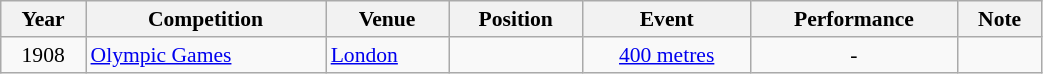<table class="wikitable" width=55% style="font-size:90%; text-align:center;">
<tr>
<th>Year</th>
<th>Competition</th>
<th>Venue</th>
<th>Position</th>
<th>Event</th>
<th>Performance</th>
<th>Note</th>
</tr>
<tr>
<td rowspan=1>1908</td>
<td rowspan=1 align=left><a href='#'>Olympic Games</a></td>
<td rowspan=1 align=left> <a href='#'>London</a></td>
<td></td>
<td><a href='#'>400 metres</a></td>
<td>-</td>
<td></td>
</tr>
</table>
